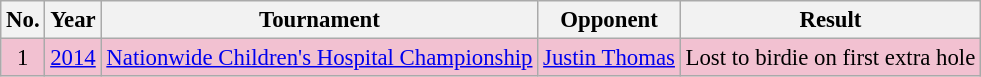<table class="wikitable" style="font-size:95%;">
<tr>
<th>No.</th>
<th>Year</th>
<th>Tournament</th>
<th>Opponent</th>
<th>Result</th>
</tr>
<tr style="background:#F2C1D1;">
<td align=center>1</td>
<td><a href='#'>2014</a></td>
<td><a href='#'>Nationwide Children's Hospital Championship</a></td>
<td> <a href='#'>Justin Thomas</a></td>
<td>Lost to birdie on first extra hole</td>
</tr>
</table>
